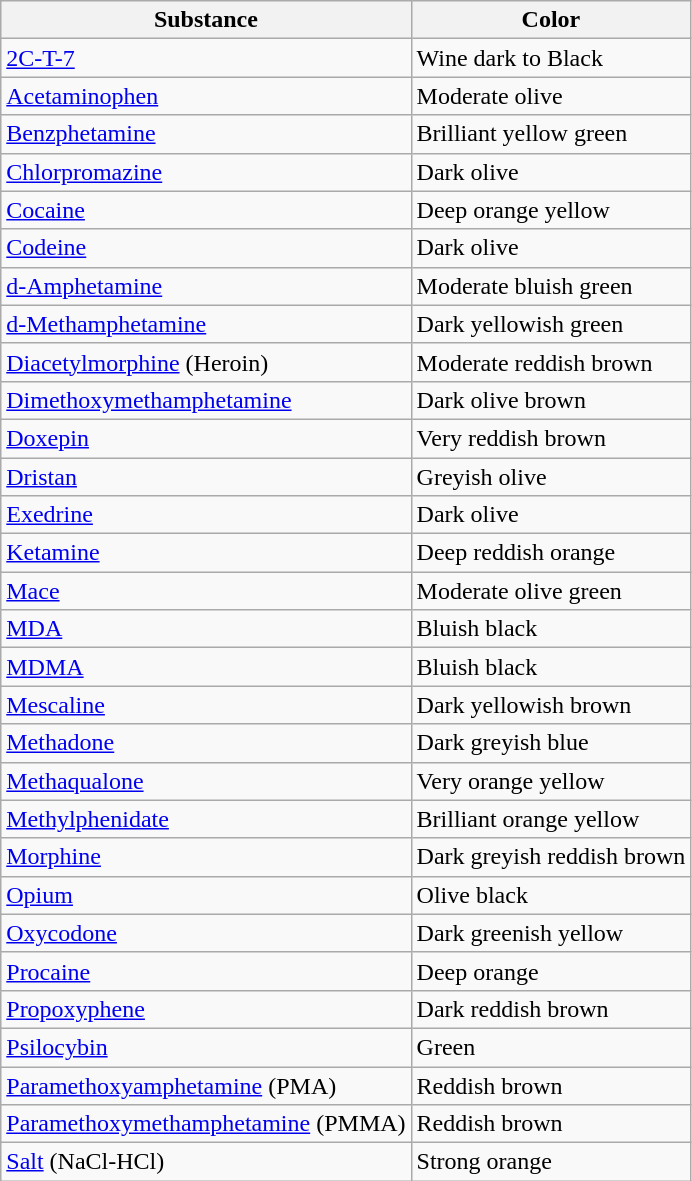<table class="wikitable">
<tr>
<th>Substance</th>
<th>Color</th>
</tr>
<tr>
<td><a href='#'>2C-T-7</a></td>
<td>Wine dark to Black</td>
</tr>
<tr>
<td><a href='#'>Acetaminophen</a></td>
<td>Moderate olive</td>
</tr>
<tr>
<td><a href='#'>Benzphetamine</a></td>
<td>Brilliant yellow green</td>
</tr>
<tr>
<td><a href='#'>Chlorpromazine</a></td>
<td>Dark olive</td>
</tr>
<tr>
<td><a href='#'>Cocaine</a></td>
<td>Deep orange yellow</td>
</tr>
<tr>
<td><a href='#'>Codeine</a></td>
<td>Dark olive</td>
</tr>
<tr>
<td><a href='#'>d-Amphetamine</a></td>
<td>Moderate bluish green</td>
</tr>
<tr>
<td><a href='#'>d-Methamphetamine</a></td>
<td>Dark yellowish green</td>
</tr>
<tr>
<td><a href='#'>Diacetylmorphine</a> (Heroin)</td>
<td>Moderate reddish brown</td>
</tr>
<tr>
<td><a href='#'>Dimethoxymethamphetamine</a></td>
<td>Dark olive brown</td>
</tr>
<tr>
<td><a href='#'>Doxepin</a></td>
<td>Very reddish brown</td>
</tr>
<tr>
<td><a href='#'>Dristan</a></td>
<td>Greyish olive</td>
</tr>
<tr>
<td><a href='#'>Exedrine</a></td>
<td>Dark olive</td>
</tr>
<tr>
<td><a href='#'>Ketamine</a></td>
<td>Deep reddish orange</td>
</tr>
<tr>
<td><a href='#'>Mace</a></td>
<td>Moderate  olive green</td>
</tr>
<tr>
<td><a href='#'>MDA</a></td>
<td>Bluish black</td>
</tr>
<tr>
<td><a href='#'>MDMA</a></td>
<td>Bluish black</td>
</tr>
<tr>
<td><a href='#'>Mescaline</a></td>
<td>Dark yellowish brown</td>
</tr>
<tr>
<td><a href='#'>Methadone</a></td>
<td>Dark greyish blue</td>
</tr>
<tr>
<td><a href='#'>Methaqualone</a></td>
<td>Very orange yellow</td>
</tr>
<tr>
<td><a href='#'>Methylphenidate</a></td>
<td>Brilliant orange yellow</td>
</tr>
<tr>
<td><a href='#'>Morphine</a></td>
<td>Dark greyish reddish brown</td>
</tr>
<tr>
<td><a href='#'>Opium</a></td>
<td>Olive black</td>
</tr>
<tr>
<td><a href='#'>Oxycodone</a></td>
<td>Dark greenish yellow</td>
</tr>
<tr>
<td><a href='#'>Procaine</a></td>
<td>Deep orange</td>
</tr>
<tr>
<td><a href='#'>Propoxyphene</a></td>
<td>Dark reddish brown</td>
</tr>
<tr>
<td><a href='#'>Psilocybin</a></td>
<td>Green </td>
</tr>
<tr>
<td><a href='#'>Paramethoxyamphetamine</a> (PMA)</td>
<td>Reddish brown </td>
</tr>
<tr>
<td><a href='#'>Paramethoxymethamphetamine</a> (PMMA)</td>
<td>Reddish brown </td>
</tr>
<tr>
<td><a href='#'>Salt</a> (NaCl-HCl)</td>
<td>Strong orange</td>
</tr>
</table>
